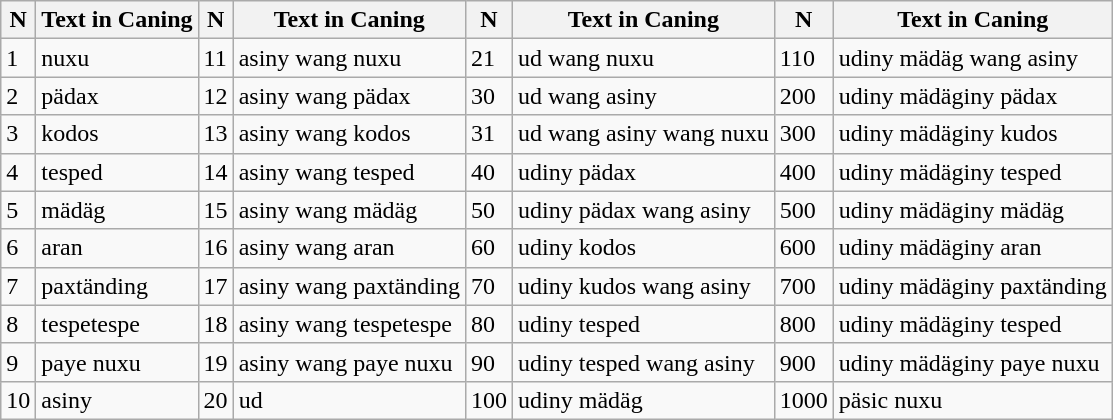<table class="wikitable">
<tr>
<th>N</th>
<th>Text in Caning</th>
<th>N</th>
<th>Text in Caning</th>
<th>N</th>
<th>Text in Caning</th>
<th>N</th>
<th>Text in Caning</th>
</tr>
<tr>
<td>1</td>
<td>nuxu</td>
<td>11</td>
<td>asiny wang nuxu</td>
<td>21</td>
<td>ud wang nuxu</td>
<td>110</td>
<td>udiny mädäg wang asiny</td>
</tr>
<tr>
<td>2</td>
<td>pädax</td>
<td>12</td>
<td>asiny wang pädax</td>
<td>30</td>
<td>ud wang asiny</td>
<td>200</td>
<td>udiny mädäginy pädax</td>
</tr>
<tr>
<td>3</td>
<td>kodos</td>
<td>13</td>
<td>asiny wang kodos</td>
<td>31</td>
<td>ud wang asiny wang nuxu</td>
<td>300</td>
<td>udiny mädäginy kudos</td>
</tr>
<tr>
<td>4</td>
<td>tesped</td>
<td>14</td>
<td>asiny wang tesped</td>
<td>40</td>
<td>udiny pädax</td>
<td>400</td>
<td>udiny mädäginy tesped</td>
</tr>
<tr>
<td>5</td>
<td>mädäg</td>
<td>15</td>
<td>asiny wang mädäg</td>
<td>50</td>
<td>udiny pädax wang asiny</td>
<td>500</td>
<td>udiny mädäginy mädäg</td>
</tr>
<tr>
<td>6</td>
<td>aran</td>
<td>16</td>
<td>asiny wang aran</td>
<td>60</td>
<td>udiny kodos</td>
<td>600</td>
<td>udiny mädäginy aran</td>
</tr>
<tr>
<td>7</td>
<td>paxtänding</td>
<td>17</td>
<td>asiny wang paxtänding</td>
<td>70</td>
<td>udiny kudos wang asiny</td>
<td>700</td>
<td>udiny mädäginy paxtänding</td>
</tr>
<tr>
<td>8</td>
<td>tespetespe</td>
<td>18</td>
<td>asiny wang tespetespe</td>
<td>80</td>
<td>udiny tesped</td>
<td>800</td>
<td>udiny mädäginy tesped</td>
</tr>
<tr>
<td>9</td>
<td>paye nuxu</td>
<td>19</td>
<td>asiny wang paye nuxu</td>
<td>90</td>
<td>udiny tesped wang asiny</td>
<td>900</td>
<td>udiny mädäginy paye nuxu</td>
</tr>
<tr>
<td>10</td>
<td>asiny</td>
<td>20</td>
<td>ud</td>
<td>100</td>
<td>udiny mädäg</td>
<td>1000</td>
<td>päsic nuxu</td>
</tr>
</table>
